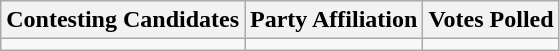<table class="wikitable sortable">
<tr>
<th>Contesting Candidates</th>
<th>Party Affiliation</th>
<th>Votes Polled</th>
</tr>
<tr>
<td></td>
<td></td>
<td></td>
</tr>
</table>
